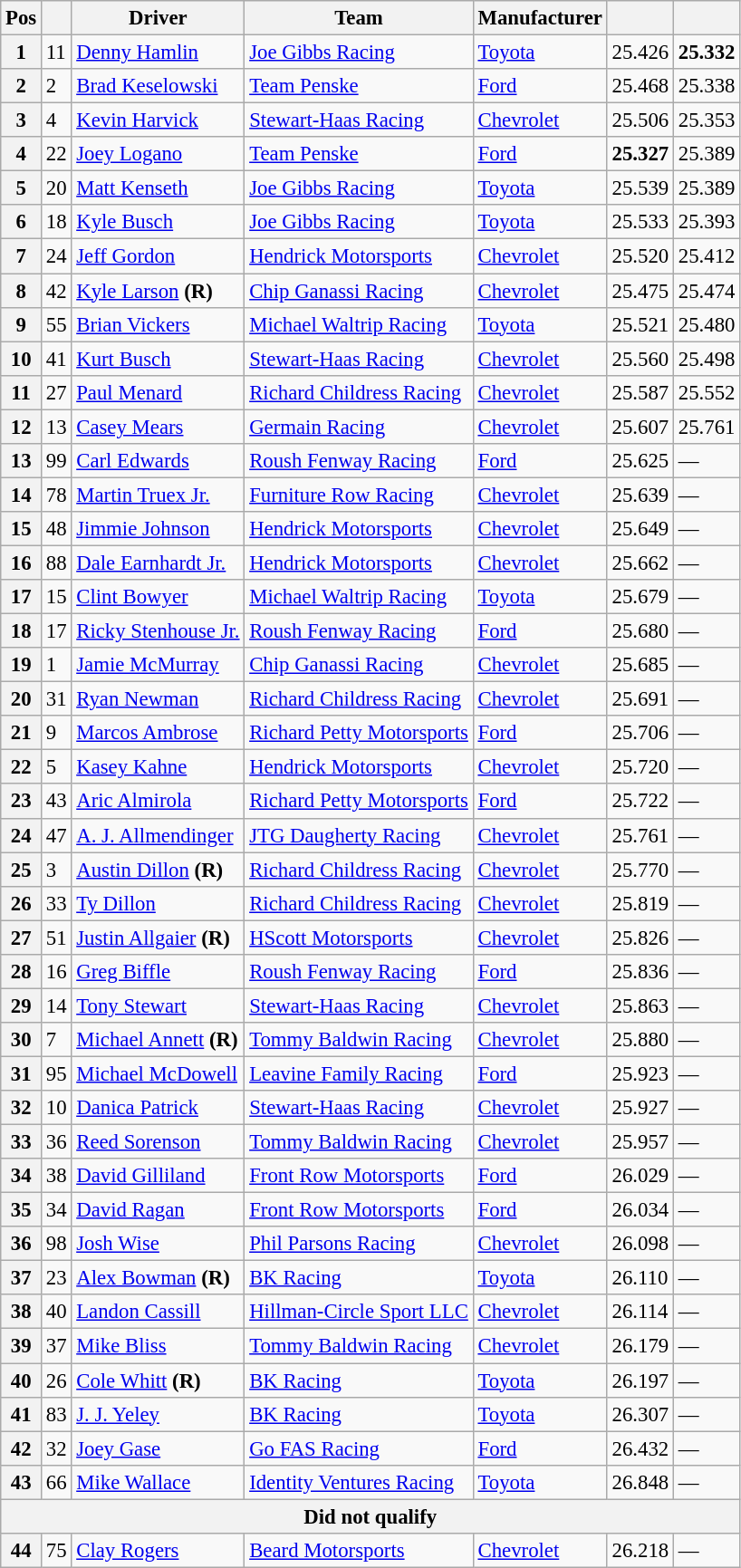<table class="wikitable" style="font-size:95%">
<tr>
<th>Pos</th>
<th></th>
<th>Driver</th>
<th>Team</th>
<th>Manufacturer</th>
<th></th>
<th></th>
</tr>
<tr>
<th>1</th>
<td>11</td>
<td><a href='#'>Denny Hamlin</a></td>
<td><a href='#'>Joe Gibbs Racing</a></td>
<td><a href='#'>Toyota</a></td>
<td>25.426</td>
<td><strong>25.332</strong></td>
</tr>
<tr>
<th>2</th>
<td>2</td>
<td><a href='#'>Brad Keselowski</a></td>
<td><a href='#'>Team Penske</a></td>
<td><a href='#'>Ford</a></td>
<td>25.468</td>
<td>25.338</td>
</tr>
<tr>
<th>3</th>
<td>4</td>
<td><a href='#'>Kevin Harvick</a></td>
<td><a href='#'>Stewart-Haas Racing</a></td>
<td><a href='#'>Chevrolet</a></td>
<td>25.506</td>
<td>25.353</td>
</tr>
<tr>
<th>4</th>
<td>22</td>
<td><a href='#'>Joey Logano</a></td>
<td><a href='#'>Team Penske</a></td>
<td><a href='#'>Ford</a></td>
<td><strong>25.327</strong></td>
<td>25.389</td>
</tr>
<tr>
<th>5</th>
<td>20</td>
<td><a href='#'>Matt Kenseth</a></td>
<td><a href='#'>Joe Gibbs Racing</a></td>
<td><a href='#'>Toyota</a></td>
<td>25.539</td>
<td>25.389</td>
</tr>
<tr>
<th>6</th>
<td>18</td>
<td><a href='#'>Kyle Busch</a></td>
<td><a href='#'>Joe Gibbs Racing</a></td>
<td><a href='#'>Toyota</a></td>
<td>25.533</td>
<td>25.393</td>
</tr>
<tr>
<th>7</th>
<td>24</td>
<td><a href='#'>Jeff Gordon</a></td>
<td><a href='#'>Hendrick Motorsports</a></td>
<td><a href='#'>Chevrolet</a></td>
<td>25.520</td>
<td>25.412</td>
</tr>
<tr>
<th>8</th>
<td>42</td>
<td><a href='#'>Kyle Larson</a> <strong>(R)</strong></td>
<td><a href='#'>Chip Ganassi Racing</a></td>
<td><a href='#'>Chevrolet</a></td>
<td>25.475</td>
<td>25.474</td>
</tr>
<tr>
<th>9</th>
<td>55</td>
<td><a href='#'>Brian Vickers</a></td>
<td><a href='#'>Michael Waltrip Racing</a></td>
<td><a href='#'>Toyota</a></td>
<td>25.521</td>
<td>25.480</td>
</tr>
<tr>
<th>10</th>
<td>41</td>
<td><a href='#'>Kurt Busch</a></td>
<td><a href='#'>Stewart-Haas Racing</a></td>
<td><a href='#'>Chevrolet</a></td>
<td>25.560</td>
<td>25.498</td>
</tr>
<tr>
<th>11</th>
<td>27</td>
<td><a href='#'>Paul Menard</a></td>
<td><a href='#'>Richard Childress Racing</a></td>
<td><a href='#'>Chevrolet</a></td>
<td>25.587</td>
<td>25.552</td>
</tr>
<tr>
<th>12</th>
<td>13</td>
<td><a href='#'>Casey Mears</a></td>
<td><a href='#'>Germain Racing</a></td>
<td><a href='#'>Chevrolet</a></td>
<td>25.607</td>
<td>25.761</td>
</tr>
<tr>
<th>13</th>
<td>99</td>
<td><a href='#'>Carl Edwards</a></td>
<td><a href='#'>Roush Fenway Racing</a></td>
<td><a href='#'>Ford</a></td>
<td>25.625</td>
<td>—</td>
</tr>
<tr>
<th>14</th>
<td>78</td>
<td><a href='#'>Martin Truex Jr.</a></td>
<td><a href='#'>Furniture Row Racing</a></td>
<td><a href='#'>Chevrolet</a></td>
<td>25.639</td>
<td>—</td>
</tr>
<tr>
<th>15</th>
<td>48</td>
<td><a href='#'>Jimmie Johnson</a></td>
<td><a href='#'>Hendrick Motorsports</a></td>
<td><a href='#'>Chevrolet</a></td>
<td>25.649</td>
<td>—</td>
</tr>
<tr>
<th>16</th>
<td>88</td>
<td><a href='#'>Dale Earnhardt Jr.</a></td>
<td><a href='#'>Hendrick Motorsports</a></td>
<td><a href='#'>Chevrolet</a></td>
<td>25.662</td>
<td>—</td>
</tr>
<tr>
<th>17</th>
<td>15</td>
<td><a href='#'>Clint Bowyer</a></td>
<td><a href='#'>Michael Waltrip Racing</a></td>
<td><a href='#'>Toyota</a></td>
<td>25.679</td>
<td>—</td>
</tr>
<tr>
<th>18</th>
<td>17</td>
<td><a href='#'>Ricky Stenhouse Jr.</a></td>
<td><a href='#'>Roush Fenway Racing</a></td>
<td><a href='#'>Ford</a></td>
<td>25.680</td>
<td>—</td>
</tr>
<tr>
<th>19</th>
<td>1</td>
<td><a href='#'>Jamie McMurray</a></td>
<td><a href='#'>Chip Ganassi Racing</a></td>
<td><a href='#'>Chevrolet</a></td>
<td>25.685</td>
<td>—</td>
</tr>
<tr>
<th>20</th>
<td>31</td>
<td><a href='#'>Ryan Newman</a></td>
<td><a href='#'>Richard Childress Racing</a></td>
<td><a href='#'>Chevrolet</a></td>
<td>25.691</td>
<td>—</td>
</tr>
<tr>
<th>21</th>
<td>9</td>
<td><a href='#'>Marcos Ambrose</a></td>
<td><a href='#'>Richard Petty Motorsports</a></td>
<td><a href='#'>Ford</a></td>
<td>25.706</td>
<td>—</td>
</tr>
<tr>
<th>22</th>
<td>5</td>
<td><a href='#'>Kasey Kahne</a></td>
<td><a href='#'>Hendrick Motorsports</a></td>
<td><a href='#'>Chevrolet</a></td>
<td>25.720</td>
<td>—</td>
</tr>
<tr>
<th>23</th>
<td>43</td>
<td><a href='#'>Aric Almirola</a></td>
<td><a href='#'>Richard Petty Motorsports</a></td>
<td><a href='#'>Ford</a></td>
<td>25.722</td>
<td>—</td>
</tr>
<tr>
<th>24</th>
<td>47</td>
<td><a href='#'>A. J. Allmendinger</a></td>
<td><a href='#'>JTG Daugherty Racing</a></td>
<td><a href='#'>Chevrolet</a></td>
<td>25.761</td>
<td>—</td>
</tr>
<tr>
<th>25</th>
<td>3</td>
<td><a href='#'>Austin Dillon</a> <strong>(R)</strong></td>
<td><a href='#'>Richard Childress Racing</a></td>
<td><a href='#'>Chevrolet</a></td>
<td>25.770</td>
<td>—</td>
</tr>
<tr>
<th>26</th>
<td>33</td>
<td><a href='#'>Ty Dillon</a></td>
<td><a href='#'>Richard Childress Racing</a></td>
<td><a href='#'>Chevrolet</a></td>
<td>25.819</td>
<td>—</td>
</tr>
<tr>
<th>27</th>
<td>51</td>
<td><a href='#'>Justin Allgaier</a> <strong>(R)</strong></td>
<td><a href='#'>HScott Motorsports</a></td>
<td><a href='#'>Chevrolet</a></td>
<td>25.826</td>
<td>—</td>
</tr>
<tr>
<th>28</th>
<td>16</td>
<td><a href='#'>Greg Biffle</a></td>
<td><a href='#'>Roush Fenway Racing</a></td>
<td><a href='#'>Ford</a></td>
<td>25.836</td>
<td>—</td>
</tr>
<tr>
<th>29</th>
<td>14</td>
<td><a href='#'>Tony Stewart</a></td>
<td><a href='#'>Stewart-Haas Racing</a></td>
<td><a href='#'>Chevrolet</a></td>
<td>25.863</td>
<td>—</td>
</tr>
<tr>
<th>30</th>
<td>7</td>
<td><a href='#'>Michael Annett</a> <strong>(R)</strong></td>
<td><a href='#'>Tommy Baldwin Racing</a></td>
<td><a href='#'>Chevrolet</a></td>
<td>25.880</td>
<td>—</td>
</tr>
<tr>
<th>31</th>
<td>95</td>
<td><a href='#'>Michael McDowell</a></td>
<td><a href='#'>Leavine Family Racing</a></td>
<td><a href='#'>Ford</a></td>
<td>25.923</td>
<td>—</td>
</tr>
<tr>
<th>32</th>
<td>10</td>
<td><a href='#'>Danica Patrick</a></td>
<td><a href='#'>Stewart-Haas Racing</a></td>
<td><a href='#'>Chevrolet</a></td>
<td>25.927</td>
<td>—</td>
</tr>
<tr>
<th>33</th>
<td>36</td>
<td><a href='#'>Reed Sorenson</a></td>
<td><a href='#'>Tommy Baldwin Racing</a></td>
<td><a href='#'>Chevrolet</a></td>
<td>25.957</td>
<td>—</td>
</tr>
<tr>
<th>34</th>
<td>38</td>
<td><a href='#'>David Gilliland</a></td>
<td><a href='#'>Front Row Motorsports</a></td>
<td><a href='#'>Ford</a></td>
<td>26.029</td>
<td>—</td>
</tr>
<tr>
<th>35</th>
<td>34</td>
<td><a href='#'>David Ragan</a></td>
<td><a href='#'>Front Row Motorsports</a></td>
<td><a href='#'>Ford</a></td>
<td>26.034</td>
<td>—</td>
</tr>
<tr>
<th>36</th>
<td>98</td>
<td><a href='#'>Josh Wise</a></td>
<td><a href='#'>Phil Parsons Racing</a></td>
<td><a href='#'>Chevrolet</a></td>
<td>26.098</td>
<td>—</td>
</tr>
<tr>
<th>37</th>
<td>23</td>
<td><a href='#'>Alex Bowman</a> <strong>(R)</strong></td>
<td><a href='#'>BK Racing</a></td>
<td><a href='#'>Toyota</a></td>
<td>26.110</td>
<td>—</td>
</tr>
<tr>
<th>38</th>
<td>40</td>
<td><a href='#'>Landon Cassill</a></td>
<td><a href='#'>Hillman-Circle Sport LLC</a></td>
<td><a href='#'>Chevrolet</a></td>
<td>26.114</td>
<td>—</td>
</tr>
<tr>
<th>39</th>
<td>37</td>
<td><a href='#'>Mike Bliss</a></td>
<td><a href='#'>Tommy Baldwin Racing</a></td>
<td><a href='#'>Chevrolet</a></td>
<td>26.179</td>
<td>—</td>
</tr>
<tr>
<th>40</th>
<td>26</td>
<td><a href='#'>Cole Whitt</a> <strong>(R)</strong></td>
<td><a href='#'>BK Racing</a></td>
<td><a href='#'>Toyota</a></td>
<td>26.197</td>
<td>—</td>
</tr>
<tr>
<th>41</th>
<td>83</td>
<td><a href='#'>J. J. Yeley</a></td>
<td><a href='#'>BK Racing</a></td>
<td><a href='#'>Toyota</a></td>
<td>26.307</td>
<td>—</td>
</tr>
<tr>
<th>42</th>
<td>32</td>
<td><a href='#'>Joey Gase</a></td>
<td><a href='#'>Go FAS Racing</a></td>
<td><a href='#'>Ford</a></td>
<td>26.432</td>
<td>—</td>
</tr>
<tr>
<th>43</th>
<td>66</td>
<td><a href='#'>Mike Wallace</a></td>
<td><a href='#'>Identity Ventures Racing</a></td>
<td><a href='#'>Toyota</a></td>
<td>26.848</td>
<td>—</td>
</tr>
<tr>
<th colspan="8">Did not qualify</th>
</tr>
<tr>
<th>44</th>
<td>75</td>
<td><a href='#'>Clay Rogers</a></td>
<td><a href='#'>Beard Motorsports</a></td>
<td><a href='#'>Chevrolet</a></td>
<td>26.218</td>
<td>—</td>
</tr>
</table>
